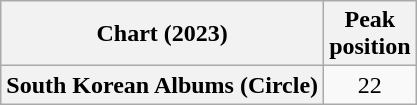<table class="wikitable sortable plainrowheaders" style="text-align:center">
<tr>
<th scope="col">Chart (2023)</th>
<th scope="col">Peak<br>position</th>
</tr>
<tr>
<th scope="row">South Korean Albums (Circle)</th>
<td>22</td>
</tr>
</table>
